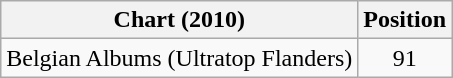<table class="wikitable">
<tr>
<th>Chart (2010)</th>
<th>Position</th>
</tr>
<tr>
<td>Belgian Albums (Ultratop Flanders)</td>
<td align="center">91</td>
</tr>
</table>
